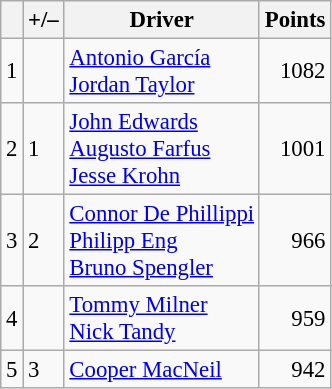<table class="wikitable" style="font-size: 95%;">
<tr>
<th scope="col"></th>
<th scope="col">+/–</th>
<th scope="col">Driver</th>
<th scope="col">Points</th>
</tr>
<tr>
<td align=center>1</td>
<td align="left"></td>
<td> <a href='#'>Antonio García</a><br> <a href='#'>Jordan Taylor</a></td>
<td align=right>1082</td>
</tr>
<tr>
<td align=center>2</td>
<td align="left"> 1</td>
<td> <a href='#'>John Edwards</a><br> <a href='#'>Augusto Farfus</a><br> <a href='#'>Jesse Krohn</a></td>
<td align=right>1001</td>
</tr>
<tr>
<td align=center>3</td>
<td align="left"> 2</td>
<td> <a href='#'>Connor De Phillippi</a><br> <a href='#'>Philipp Eng</a><br> <a href='#'>Bruno Spengler</a></td>
<td align=right>966</td>
</tr>
<tr>
<td align=center>4</td>
<td align="left"></td>
<td> <a href='#'>Tommy Milner</a><br> <a href='#'>Nick Tandy</a></td>
<td align=right>959</td>
</tr>
<tr>
<td align=center>5</td>
<td align="left"> 3</td>
<td> <a href='#'>Cooper MacNeil</a></td>
<td align=right>942</td>
</tr>
</table>
